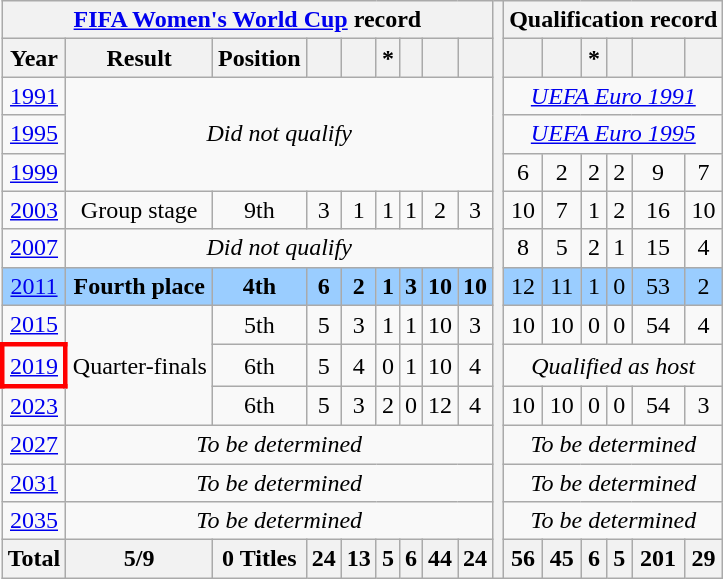<table class="wikitable" style="text-align: center;">
<tr>
<th colspan=9><a href='#'>FIFA Women's World Cup</a> record</th>
<th rowspan=15></th>
<th colspan=6>Qualification record</th>
</tr>
<tr>
<th>Year</th>
<th>Result</th>
<th>Position</th>
<th></th>
<th></th>
<th>*</th>
<th></th>
<th></th>
<th></th>
<th></th>
<th></th>
<th>*</th>
<th></th>
<th></th>
<th></th>
</tr>
<tr>
<td> <a href='#'>1991</a></td>
<td rowspan=3 colspan=8><em>Did not qualify</em></td>
<td colspan=6><a href='#'><em>UEFA Euro 1991</em></a></td>
</tr>
<tr>
<td> <a href='#'>1995</a></td>
<td colspan=6><a href='#'><em>UEFA Euro 1995</em></a></td>
</tr>
<tr>
<td> <a href='#'>1999</a></td>
<td>6</td>
<td>2</td>
<td>2</td>
<td>2</td>
<td>9</td>
<td>7</td>
</tr>
<tr>
<td> <a href='#'>2003</a></td>
<td>Group stage</td>
<td>9th</td>
<td>3</td>
<td>1</td>
<td>1</td>
<td>1</td>
<td>2</td>
<td>3</td>
<td>10</td>
<td>7</td>
<td>1</td>
<td>2</td>
<td>16</td>
<td>10</td>
</tr>
<tr>
<td> <a href='#'>2007</a></td>
<td colspan=8><em>Did not qualify</em></td>
<td>8</td>
<td>5</td>
<td>2</td>
<td>1</td>
<td>15</td>
<td>4</td>
</tr>
<tr style="background:#9acdff;">
<td> <a href='#'>2011</a></td>
<td><strong>Fourth place</strong></td>
<td><strong>4th</strong></td>
<td><strong>6</strong></td>
<td><strong>2</strong></td>
<td><strong>1</strong></td>
<td><strong>3</strong></td>
<td><strong>10</strong></td>
<td><strong>10</strong></td>
<td>12</td>
<td>11</td>
<td>1</td>
<td>0</td>
<td>53</td>
<td>2</td>
</tr>
<tr>
<td> <a href='#'>2015</a></td>
<td rowspan=3>Quarter-finals</td>
<td>5th</td>
<td>5</td>
<td>3</td>
<td>1</td>
<td>1</td>
<td>10</td>
<td>3</td>
<td>10</td>
<td>10</td>
<td>0</td>
<td>0</td>
<td>54</td>
<td>4</td>
</tr>
<tr>
<td style="border: 3px solid red"> <a href='#'>2019</a></td>
<td>6th</td>
<td>5</td>
<td>4</td>
<td>0</td>
<td>1</td>
<td>10</td>
<td>4</td>
<td colspan=6><em>Qualified as host</em></td>
</tr>
<tr>
<td>  <a href='#'>2023</a></td>
<td>6th</td>
<td>5</td>
<td>3</td>
<td>2</td>
<td>0</td>
<td>12</td>
<td>4</td>
<td>10</td>
<td>10</td>
<td>0</td>
<td>0</td>
<td>54</td>
<td>3</td>
</tr>
<tr>
<td> <a href='#'>2027</a></td>
<td colspan=8><em>To be determined</em></td>
<td colspan=6><em>To be determined</em></td>
</tr>
<tr>
<td> <a href='#'>2031</a></td>
<td colspan=8><em>To be determined</em></td>
<td colspan=6><em>To be determined</em></td>
</tr>
<tr>
<td> <a href='#'>2035</a></td>
<td colspan=8><em>To be determined</em></td>
<td colspan=6><em>To be determined</em></td>
</tr>
<tr>
<th>Total</th>
<th>5/9</th>
<th>0 Titles</th>
<th>24</th>
<th>13</th>
<th>5</th>
<th>6</th>
<th>44</th>
<th>24</th>
<th>56</th>
<th>45</th>
<th>6</th>
<th>5</th>
<th>201</th>
<th>29</th>
</tr>
</table>
